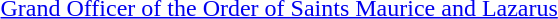<table>
<tr>
<td rowspan=2 style="width:60px; vertical-align:top;"></td>
<td><a href='#'>Grand Officer of the Order of Saints Maurice and Lazarus</a></td>
</tr>
<tr>
<td></td>
</tr>
</table>
